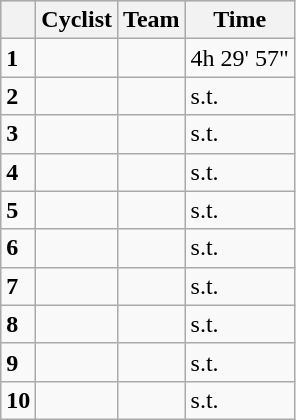<table class="wikitable">
<tr style="background:#ccccff;">
<th></th>
<th>Cyclist</th>
<th>Team</th>
<th>Time</th>
</tr>
<tr>
<td><strong>1</strong></td>
<td></td>
<td></td>
<td>4h 29' 57"</td>
</tr>
<tr>
<td><strong>2</strong></td>
<td></td>
<td></td>
<td>s.t.</td>
</tr>
<tr>
<td><strong>3</strong></td>
<td></td>
<td></td>
<td>s.t.</td>
</tr>
<tr>
<td><strong>4</strong></td>
<td></td>
<td></td>
<td>s.t.</td>
</tr>
<tr>
<td><strong>5</strong></td>
<td></td>
<td></td>
<td>s.t.</td>
</tr>
<tr>
<td><strong>6</strong></td>
<td></td>
<td></td>
<td>s.t.</td>
</tr>
<tr>
<td><strong>7</strong></td>
<td></td>
<td></td>
<td>s.t.</td>
</tr>
<tr>
<td><strong>8</strong></td>
<td></td>
<td></td>
<td>s.t.</td>
</tr>
<tr>
<td><strong>9</strong></td>
<td></td>
<td></td>
<td>s.t.</td>
</tr>
<tr>
<td><strong>10</strong></td>
<td></td>
<td></td>
<td>s.t.</td>
</tr>
</table>
